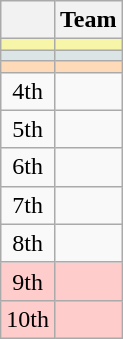<table class="wikitable" style="text-align:center">
<tr>
<th width=15></th>
<th>Team</th>
</tr>
<tr bgcolor="#F7F6A8">
<td></td>
<td align=left></td>
</tr>
<tr bgcolor="#DCE5E5">
<td></td>
<td align=left></td>
</tr>
<tr bgcolor="#FFDAB9">
<td></td>
<td align=left></td>
</tr>
<tr>
<td>4th</td>
<td align=left></td>
</tr>
<tr>
<td>5th</td>
<td align=left></td>
</tr>
<tr>
<td>6th</td>
<td align=left></td>
</tr>
<tr>
<td>7th</td>
<td align=left></td>
</tr>
<tr>
<td>8th</td>
<td align=left></td>
</tr>
<tr style="background:#ffcccc;">
<td>9th</td>
<td align=left></td>
</tr>
<tr style="background:#ffcccc;">
<td>10th</td>
<td align=left></td>
</tr>
</table>
